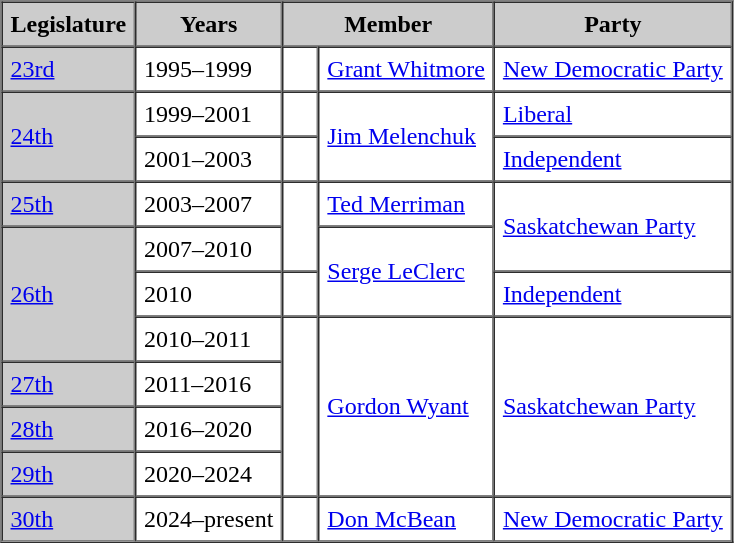<table border=1 cellpadding=5 cellspacing=0>
<tr bgcolor="CCCCCC">
<th>Legislature</th>
<th>Years</th>
<th colspan="2">Member</th>
<th>Party</th>
</tr>
<tr>
<td bgcolor="CCCCCC"><a href='#'>23rd</a></td>
<td>1995–1999</td>
<td>   </td>
<td><a href='#'>Grant Whitmore</a></td>
<td><a href='#'>New Democratic Party</a></td>
</tr>
<tr>
<td bgcolor="CCCCCC" rowspan="2"><a href='#'>24th</a></td>
<td>1999–2001</td>
<td>   </td>
<td rowspan="2"><a href='#'>Jim Melenchuk</a></td>
<td><a href='#'>Liberal</a></td>
</tr>
<tr>
<td>2001–2003</td>
<td>   </td>
<td><a href='#'>Independent</a></td>
</tr>
<tr>
<td bgcolor="CCCCCC"><a href='#'>25th</a></td>
<td>2003–2007</td>
<td rowspan="2" >   </td>
<td><a href='#'>Ted Merriman</a></td>
<td rowspan="2"><a href='#'>Saskatchewan Party</a></td>
</tr>
<tr>
<td bgcolor="CCCCCC" rowspan="3"><a href='#'>26th</a></td>
<td>2007–2010</td>
<td rowspan="2"><a href='#'>Serge LeClerc</a></td>
</tr>
<tr>
<td>2010</td>
<td>   </td>
<td><a href='#'>Independent</a></td>
</tr>
<tr>
<td>2010–2011</td>
<td rowspan="4" >   </td>
<td rowspan="4"><a href='#'>Gordon Wyant</a></td>
<td rowspan="4"><a href='#'>Saskatchewan Party</a></td>
</tr>
<tr>
<td bgcolor="CCCCCC"><a href='#'>27th</a></td>
<td>2011–2016</td>
</tr>
<tr>
<td bgcolor="CCCCCC"><a href='#'>28th</a></td>
<td>2016–2020</td>
</tr>
<tr>
<td bgcolor="CCCCCC"><a href='#'>29th</a></td>
<td>2020–2024</td>
</tr>
<tr>
<td bgcolor="CCCCCC"><a href='#'>30th</a></td>
<td>2024–present</td>
<td>   </td>
<td><a href='#'>Don McBean</a></td>
<td><a href='#'>New Democratic Party</a></td>
</tr>
</table>
